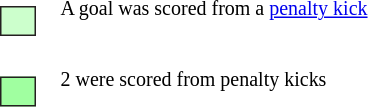<table style="font-size: smaller;">
<tr>
<td><br><table style="padding:0 .6em; height:1.5em; background:#ccffcc; border:solid 1px #242020; width:1.5em; margin:.25em .9em .25em .25em; vertical-align:top;">
<tr>
<td></td>
</tr>
</table>
</td>
<td>A goal was scored from a <a href='#'>penalty kick</a></td>
</tr>
<tr>
<td><br><table style="padding:0 .6em; height:1.5em; background:#a0ffa0; border:solid 1px #242020; width:1.5em; margin:.25em .9em .25em .25em; vertical-align:top;">
<tr>
<td></td>
</tr>
</table>
</td>
<td>2 were scored from penalty kicks</td>
</tr>
</table>
